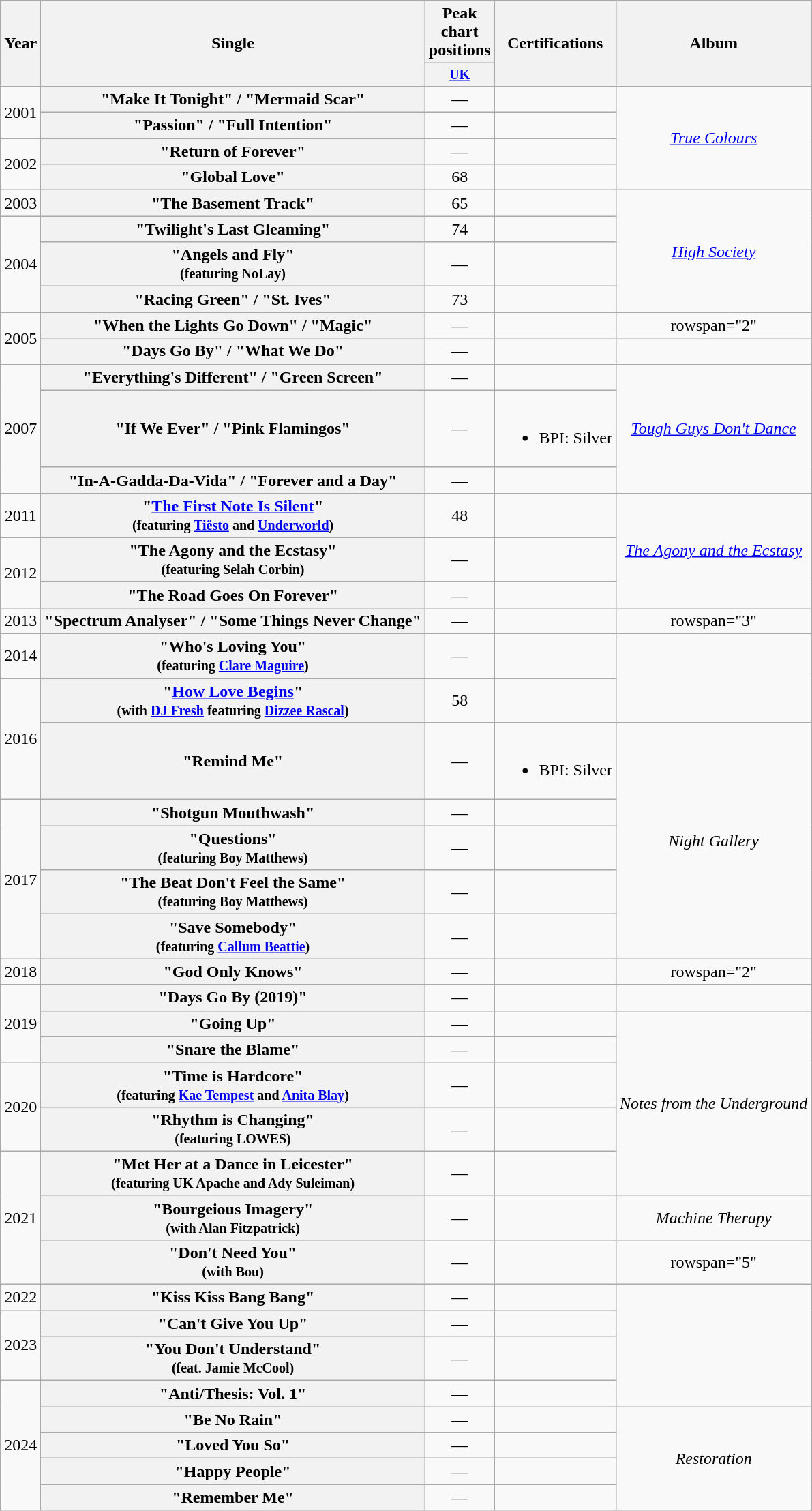<table class="wikitable plainrowheaders" style="text-align:center;">
<tr>
<th scope="col" rowspan="2">Year</th>
<th scope="col" rowspan="2">Single</th>
<th scope="col" colspan="1">Peak chart positions</th>
<th scope="col" rowspan="2">Certifications</th>
<th scope="col" rowspan="2">Album</th>
</tr>
<tr>
<th scope="col" style="width:3em;font-size:85%;"><a href='#'>UK</a><br></th>
</tr>
<tr>
<td rowspan="2">2001</td>
<th scope="row">"Make It Tonight" / "Mermaid Scar"</th>
<td>—</td>
<td></td>
<td rowspan="4"><em><a href='#'>True Colours</a></em></td>
</tr>
<tr>
<th scope="row">"Passion" / "Full Intention"</th>
<td>—</td>
<td></td>
</tr>
<tr>
<td rowspan="2">2002</td>
<th scope="row">"Return of Forever"</th>
<td>—</td>
<td></td>
</tr>
<tr>
<th scope="row">"Global Love"</th>
<td>68</td>
<td></td>
</tr>
<tr>
<td>2003</td>
<th scope="row">"The Basement Track"</th>
<td>65</td>
<td></td>
<td rowspan="4"><em><a href='#'>High Society</a></em></td>
</tr>
<tr>
<td rowspan="3">2004</td>
<th scope="row">"Twilight's Last Gleaming"</th>
<td>74</td>
<td></td>
</tr>
<tr>
<th scope="row">"Angels and Fly" <br><small>(featuring NoLay)</small></th>
<td>—</td>
<td></td>
</tr>
<tr>
<th scope="row">"Racing Green" / "St. Ives"</th>
<td>73</td>
<td></td>
</tr>
<tr>
<td rowspan="2">2005</td>
<th scope="row">"When the Lights Go Down" / "Magic"</th>
<td>—</td>
<td></td>
<td>rowspan="2" </td>
</tr>
<tr>
<th scope="row">"Days Go By" / "What We Do"</th>
<td>—</td>
<td></td>
</tr>
<tr>
<td rowspan="3">2007</td>
<th scope="row">"Everything's Different" / "Green Screen"</th>
<td>—</td>
<td></td>
<td rowspan="3"><em><a href='#'>Tough Guys Don't Dance</a></em></td>
</tr>
<tr>
<th scope="row">"If We Ever" / "Pink Flamingos"</th>
<td>—</td>
<td><br><ul><li>BPI: Silver</li></ul></td>
</tr>
<tr>
<th scope="row">"In-A-Gadda-Da-Vida" / "Forever and a Day"</th>
<td>—</td>
<td></td>
</tr>
<tr>
<td>2011</td>
<th scope="row">"<a href='#'>The First Note Is Silent</a>" <br><small>(featuring <a href='#'>Tiësto</a> and <a href='#'>Underworld</a>)</small></th>
<td>48</td>
<td></td>
<td rowspan="3"><em><a href='#'>The Agony and the Ecstasy</a></em></td>
</tr>
<tr>
<td rowspan="2">2012</td>
<th scope="row">"The Agony and the Ecstasy" <br><small>(featuring Selah Corbin)</small></th>
<td>—</td>
<td></td>
</tr>
<tr>
<th scope="row">"The Road Goes On Forever"</th>
<td>—</td>
<td></td>
</tr>
<tr>
<td>2013</td>
<th scope="row">"Spectrum Analyser" / "Some Things Never Change"</th>
<td>—</td>
<td></td>
<td>rowspan="3" </td>
</tr>
<tr>
<td>2014</td>
<th scope="row">"Who's Loving You" <br><small>(featuring <a href='#'>Clare Maguire</a>)</small></th>
<td>—</td>
<td></td>
</tr>
<tr>
<td rowspan="2">2016</td>
<th scope="row">"<a href='#'>How Love Begins</a>" <br><small>(with <a href='#'>DJ Fresh</a> featuring <a href='#'>Dizzee Rascal</a>)</small></th>
<td>58</td>
<td></td>
</tr>
<tr>
<th scope="row">"Remind Me"</th>
<td>—</td>
<td><br><ul><li>BPI: Silver</li></ul></td>
<td rowspan="5"><em>Night Gallery</em></td>
</tr>
<tr>
<td rowspan="4">2017</td>
<th scope="row">"Shotgun Mouthwash"</th>
<td>—</td>
<td></td>
</tr>
<tr>
<th scope="row">"Questions" <br><small>(featuring Boy Matthews)</small></th>
<td>—</td>
<td></td>
</tr>
<tr>
<th scope="row">"The Beat Don't Feel the Same" <br><small>(featuring Boy Matthews)</small></th>
<td>—</td>
<td></td>
</tr>
<tr>
<th scope="row">"Save Somebody" <br><small>(featuring <a href='#'>Callum Beattie</a>)</small></th>
<td>—</td>
<td></td>
</tr>
<tr>
<td>2018</td>
<th scope="row">"God Only Knows"</th>
<td>—</td>
<td></td>
<td>rowspan="2" </td>
</tr>
<tr>
<td rowspan="3">2019</td>
<th scope="row">"Days Go By (2019)"</th>
<td>—</td>
<td></td>
</tr>
<tr>
<th scope="row">"Going Up"</th>
<td>—</td>
<td></td>
<td rowspan="5"><em>Notes from the Underground</em></td>
</tr>
<tr>
<th scope="row">"Snare the Blame"</th>
<td>—</td>
<td></td>
</tr>
<tr>
<td rowspan="2">2020</td>
<th scope="row">"Time is Hardcore" <br><small>(featuring <a href='#'>Kae Tempest</a> and <a href='#'>Anita Blay</a>)</small></th>
<td>—</td>
<td></td>
</tr>
<tr>
<th scope="row">"Rhythm is Changing" <br><small>(featuring LOWES)</small></th>
<td>—</td>
<td></td>
</tr>
<tr>
<td rowspan="3">2021</td>
<th scope="row">"Met Her at a Dance in Leicester" <br><small>(featuring UK Apache and Ady Suleiman)</small></th>
<td>—</td>
<td></td>
</tr>
<tr>
<th scope="row">"Bourgeious Imagery" <br><small>(with Alan Fitzpatrick)</small></th>
<td>—</td>
<td></td>
<td><em>Machine Therapy</em></td>
</tr>
<tr>
<th scope="row">"Don't Need You" <br><small>(with Bou)</small></th>
<td>—</td>
<td></td>
<td>rowspan="5" </td>
</tr>
<tr>
<td>2022</td>
<th scope="row">"Kiss Kiss Bang Bang"</th>
<td>—</td>
<td></td>
</tr>
<tr>
<td rowspan="2">2023</td>
<th scope="row">"Can't Give You Up"</th>
<td>—</td>
<td></td>
</tr>
<tr>
<th scope="row">"You Don't Understand"<br><small>(feat. Jamie McCool)</small></th>
<td>—</td>
<td></td>
</tr>
<tr>
<td rowspan="5">2024</td>
<th scope="row">"Anti/Thesis: Vol. 1"</th>
<td>—</td>
<td></td>
</tr>
<tr>
<th scope="row">"Be No Rain"</th>
<td>—</td>
<td></td>
<td rowspan="4"><em>Restoration</em></td>
</tr>
<tr>
<th scope="row">"Loved You So"</th>
<td>—</td>
<td></td>
</tr>
<tr>
<th scope="row">"Happy People"</th>
<td>—</td>
<td></td>
</tr>
<tr>
<th scope="row">"Remember Me"</th>
<td>—</td>
<td></td>
</tr>
</table>
